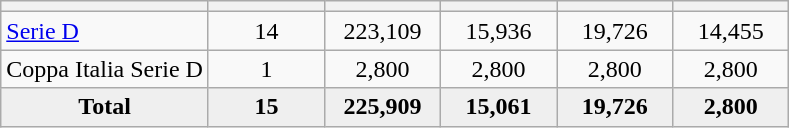<table class="wikitable" style="text-align: center;">
<tr>
<th></th>
<th style="width:70px;"></th>
<th style="width:70px;"></th>
<th style="width:70px;"></th>
<th style="width:70px;"></th>
<th style="width:70px;"></th>
</tr>
<tr>
<td align=left><a href='#'>Serie D</a></td>
<td>14</td>
<td>223,109</td>
<td>15,936</td>
<td>19,726</td>
<td>14,455</td>
</tr>
<tr>
<td align=left>Coppa Italia Serie D</td>
<td>1</td>
<td>2,800</td>
<td>2,800</td>
<td>2,800</td>
<td>2,800</td>
</tr>
<tr bgcolor="#EFEFEF">
<td><strong>Total</strong></td>
<td><strong>15</strong></td>
<td><strong>225,909</strong></td>
<td><strong>15,061</strong></td>
<td><strong>19,726</strong></td>
<td><strong>2,800</strong></td>
</tr>
</table>
